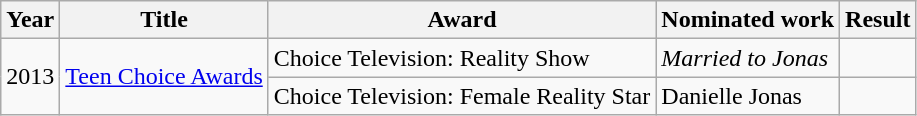<table class="wikitable">
<tr>
<th>Year</th>
<th>Title</th>
<th>Award</th>
<th>Nominated work</th>
<th>Result</th>
</tr>
<tr>
<td rowspan="2">2013</td>
<td rowspan="2"><a href='#'>Teen Choice Awards</a></td>
<td>Choice Television: Reality Show</td>
<td><em>Married to Jonas</em></td>
<td></td>
</tr>
<tr>
<td>Choice Television: Female Reality Star</td>
<td>Danielle Jonas</td>
<td></td>
</tr>
</table>
